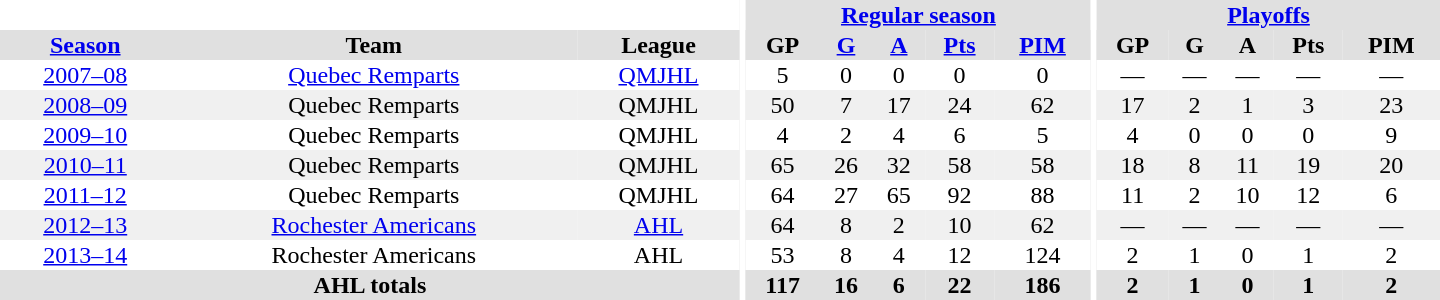<table border="0" cellpadding="1" cellspacing="0" style="text-align:center; width:60em">
<tr bgcolor="#e0e0e0">
<th colspan="3" bgcolor="#ffffff"></th>
<th rowspan="99" bgcolor="#ffffff"></th>
<th colspan="5"><a href='#'>Regular season</a></th>
<th rowspan="99" bgcolor="#ffffff"></th>
<th colspan="5"><a href='#'>Playoffs</a></th>
</tr>
<tr bgcolor="#e0e0e0">
<th><a href='#'>Season</a></th>
<th>Team</th>
<th>League</th>
<th>GP</th>
<th><a href='#'>G</a></th>
<th><a href='#'>A</a></th>
<th><a href='#'>Pts</a></th>
<th><a href='#'>PIM</a></th>
<th>GP</th>
<th>G</th>
<th>A</th>
<th>Pts</th>
<th>PIM</th>
</tr>
<tr>
<td><a href='#'>2007–08</a></td>
<td><a href='#'>Quebec Remparts</a></td>
<td><a href='#'>QMJHL</a></td>
<td>5</td>
<td>0</td>
<td>0</td>
<td>0</td>
<td>0</td>
<td>—</td>
<td>—</td>
<td>—</td>
<td>—</td>
<td>—</td>
</tr>
<tr bgcolor="#f0f0f0">
<td><a href='#'>2008–09</a></td>
<td>Quebec Remparts</td>
<td>QMJHL</td>
<td>50</td>
<td>7</td>
<td>17</td>
<td>24</td>
<td>62</td>
<td>17</td>
<td>2</td>
<td>1</td>
<td>3</td>
<td>23</td>
</tr>
<tr>
<td><a href='#'>2009–10</a></td>
<td>Quebec Remparts</td>
<td>QMJHL</td>
<td>4</td>
<td>2</td>
<td>4</td>
<td>6</td>
<td>5</td>
<td>4</td>
<td>0</td>
<td>0</td>
<td>0</td>
<td>9</td>
</tr>
<tr bgcolor="#f0f0f0">
<td><a href='#'>2010–11</a></td>
<td>Quebec Remparts</td>
<td>QMJHL</td>
<td>65</td>
<td>26</td>
<td>32</td>
<td>58</td>
<td>58</td>
<td>18</td>
<td>8</td>
<td>11</td>
<td>19</td>
<td>20</td>
</tr>
<tr>
<td><a href='#'>2011–12</a></td>
<td>Quebec Remparts</td>
<td>QMJHL</td>
<td>64</td>
<td>27</td>
<td>65</td>
<td>92</td>
<td>88</td>
<td>11</td>
<td>2</td>
<td>10</td>
<td>12</td>
<td>6</td>
</tr>
<tr bgcolor="#f0f0f0">
<td><a href='#'>2012–13</a></td>
<td><a href='#'>Rochester Americans</a></td>
<td><a href='#'>AHL</a></td>
<td>64</td>
<td>8</td>
<td>2</td>
<td>10</td>
<td>62</td>
<td>—</td>
<td>—</td>
<td>—</td>
<td>—</td>
<td>—</td>
</tr>
<tr>
<td><a href='#'>2013–14</a></td>
<td>Rochester Americans</td>
<td>AHL</td>
<td>53</td>
<td>8</td>
<td>4</td>
<td>12</td>
<td>124</td>
<td>2</td>
<td>1</td>
<td>0</td>
<td>1</td>
<td>2</td>
</tr>
<tr bgcolor="#e0e0e0">
<th colspan="3">AHL totals</th>
<th>117</th>
<th>16</th>
<th>6</th>
<th>22</th>
<th>186</th>
<th>2</th>
<th>1</th>
<th>0</th>
<th>1</th>
<th>2</th>
</tr>
</table>
